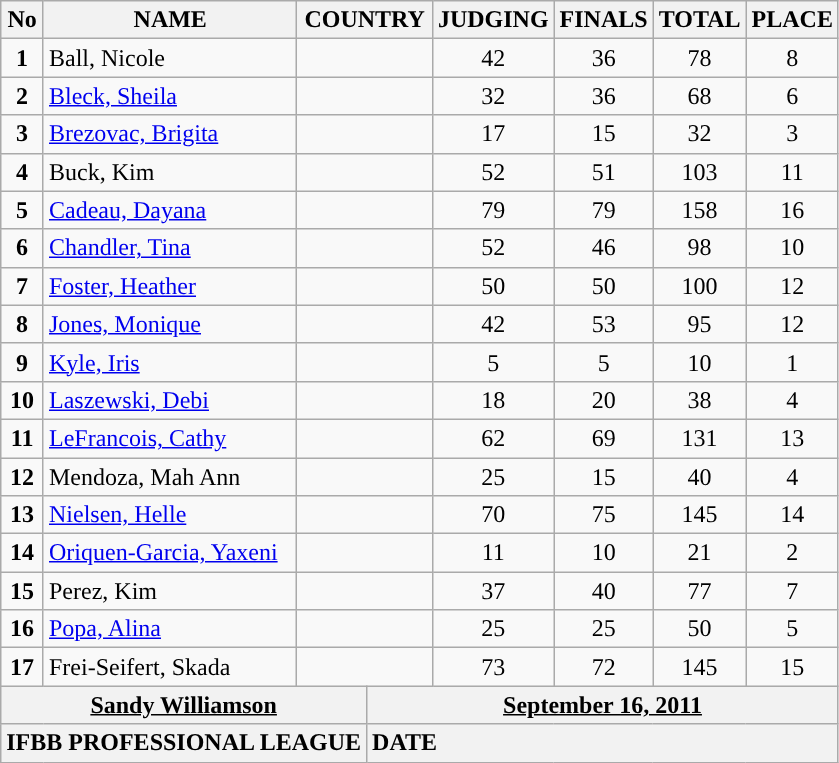<table class="wikitable">
<tr>
<th>No</th>
<th>NAME</th>
<th colspan="2">COUNTRY</th>
<th>JUDGING</th>
<th>FINALS</th>
<th>TOTAL</th>
<th>PLACE</th>
</tr>
<tr>
<td style="text-align: center"><strong>1</strong></td>
<td>Ball, Nicole</td>
<td colspan="2"></td>
<td style="text-align: center">42</td>
<td style="text-align: center">36</td>
<td style="text-align: center">78</td>
<td style="text-align: center">8</td>
</tr>
<tr>
<td style="text-align: center"><strong>2</strong></td>
<td><a href='#'>Bleck, Sheila</a></td>
<td colspan="2"></td>
<td style="text-align: center">32</td>
<td style="text-align: center">36</td>
<td style="text-align: center">68</td>
<td style="text-align: center">6</td>
</tr>
<tr>
<td style="text-align: center"><strong>3</strong></td>
<td><a href='#'>Brezovac, Brigita</a></td>
<td colspan="2"></td>
<td style="text-align: center">17</td>
<td style="text-align: center">15</td>
<td style="text-align: center">32</td>
<td style="text-align: center">3</td>
</tr>
<tr>
<td style="text-align: center"><strong>4</strong></td>
<td>Buck, Kim</td>
<td colspan="2"></td>
<td style="text-align: center">52</td>
<td style="text-align: center">51</td>
<td style="text-align: center">103</td>
<td style="text-align: center">11</td>
</tr>
<tr>
<td style="text-align: center"><strong>5</strong></td>
<td><a href='#'>Cadeau, Dayana</a></td>
<td colspan="2"></td>
<td style="text-align: center">79</td>
<td style="text-align: center">79</td>
<td style="text-align: center">158</td>
<td style="text-align: center">16</td>
</tr>
<tr>
<td style="text-align: center"><strong>6</strong></td>
<td><a href='#'>Chandler, Tina</a></td>
<td colspan="2"></td>
<td style="text-align: center">52</td>
<td style="text-align: center">46</td>
<td style="text-align: center">98</td>
<td style="text-align: center">10</td>
</tr>
<tr>
<td style="text-align: center"><strong>7</strong></td>
<td><a href='#'>Foster, Heather</a></td>
<td colspan="2"></td>
<td style="text-align: center">50</td>
<td style="text-align: center">50</td>
<td style="text-align: center">100</td>
<td style="text-align: center">12</td>
</tr>
<tr>
<td style="text-align: center"><strong>8</strong></td>
<td><a href='#'>Jones, Monique</a></td>
<td colspan="2"></td>
<td style="text-align: center">42</td>
<td style="text-align: center">53</td>
<td style="text-align: center">95</td>
<td style="text-align: center">12</td>
</tr>
<tr>
<td style="text-align: center"><strong>9</strong></td>
<td><a href='#'>Kyle, Iris</a></td>
<td colspan="2"></td>
<td style="text-align: center">5</td>
<td style="text-align: center">5</td>
<td style="text-align: center">10</td>
<td style="text-align: center">1</td>
</tr>
<tr>
<td style="text-align: center"><strong>10</strong></td>
<td><a href='#'>Laszewski, Debi</a></td>
<td colspan="2"></td>
<td style="text-align: center">18</td>
<td style="text-align: center">20</td>
<td style="text-align: center">38</td>
<td style="text-align: center">4</td>
</tr>
<tr>
<td style="text-align: center"><strong>11</strong></td>
<td><a href='#'>LeFrancois, Cathy</a></td>
<td colspan="2"></td>
<td style="text-align: center">62</td>
<td style="text-align: center">69</td>
<td style="text-align: center">131</td>
<td style="text-align: center">13</td>
</tr>
<tr>
<td style="text-align: center"><strong>12</strong></td>
<td>Mendoza, Mah Ann</td>
<td colspan="2"></td>
<td style="text-align: center">25</td>
<td style="text-align: center">15</td>
<td style="text-align: center">40</td>
<td style="text-align: center">4</td>
</tr>
<tr>
<td style="text-align: center"><strong>13</strong></td>
<td><a href='#'>Nielsen, Helle</a></td>
<td colspan="2"></td>
<td style="text-align: center">70</td>
<td style="text-align: center">75</td>
<td style="text-align: center">145</td>
<td style="text-align: center">14</td>
</tr>
<tr>
<td style="text-align: center"><strong>14</strong></td>
<td><a href='#'>Oriquen-Garcia, Yaxeni</a></td>
<td colspan="2"></td>
<td style="text-align: center">11</td>
<td style="text-align: center">10</td>
<td style="text-align: center">21</td>
<td style="text-align: center">2</td>
</tr>
<tr>
<td style="text-align: center"><strong>15</strong></td>
<td>Perez, Kim</td>
<td colspan="2"></td>
<td style="text-align: center">37</td>
<td style="text-align: center">40</td>
<td style="text-align: center">77</td>
<td style="text-align: center">7</td>
</tr>
<tr>
<td style="text-align: center"><strong>16</strong></td>
<td><a href='#'>Popa, Alina</a></td>
<td colspan="2"></td>
<td style="text-align: center">25</td>
<td style="text-align: center">25</td>
<td style="text-align: center">50</td>
<td style="text-align: center">5</td>
</tr>
<tr>
<td style="text-align: center"><strong>17</strong></td>
<td>Frei-Seifert, Skada</td>
<td colspan="2"></td>
<td style="text-align: center">73</td>
<td style="text-align: center">72</td>
<td style="text-align: center">145</td>
<td style="text-align: center">15</td>
</tr>
<tr>
<th colspan="3" style="text-align: center"><u>Sandy Williamson</u></th>
<th colspan="5" style="text-align: center"><u>September 16, 2011</u></th>
</tr>
<tr>
<th colspan="3" style="text-align: left">IFBB PROFESSIONAL LEAGUE</th>
<th colspan="5" style="text-align: left">DATE</th>
</tr>
</table>
